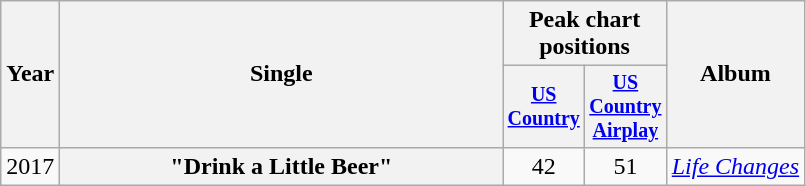<table class="wikitable plainrowheaders" style="text-align:center;">
<tr>
<th rowspan="2">Year</th>
<th rowspan="2" style="width:18em;">Single</th>
<th colspan="2">Peak chart<br>positions</th>
<th rowspan="2">Album</th>
</tr>
<tr style="font-size:smaller;">
<th style="width:45px;"><a href='#'>US Country</a></th>
<th style="width:45px;"><a href='#'>US Country Airplay</a></th>
</tr>
<tr>
<td>2017</td>
<th scope="row">"Drink a Little Beer"<br></th>
<td>42</td>
<td>51</td>
<td><em><a href='#'>Life Changes</a></em></td>
</tr>
</table>
